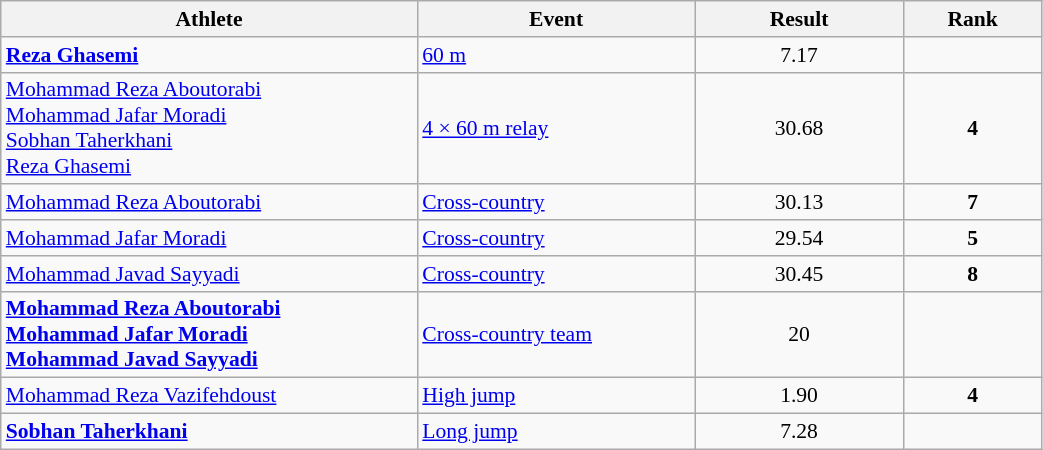<table class="wikitable" width="55%" style="text-align:center; font-size:90%">
<tr>
<th width="30%">Athlete</th>
<th width="20%">Event</th>
<th width="15%">Result</th>
<th width="10%">Rank</th>
</tr>
<tr>
<td align=left><strong><a href='#'>Reza Ghasemi</a></strong></td>
<td align=left><a href='#'>60 m</a></td>
<td>7.17</td>
<td></td>
</tr>
<tr>
<td align=left><a href='#'>Mohammad Reza Aboutorabi</a><br><a href='#'>Mohammad Jafar Moradi</a><br><a href='#'>Sobhan Taherkhani</a><br><a href='#'>Reza Ghasemi</a></td>
<td align=left><a href='#'>4 × 60 m relay</a></td>
<td>30.68</td>
<td><strong>4</strong></td>
</tr>
<tr>
<td align=left><a href='#'>Mohammad Reza Aboutorabi</a></td>
<td align=left><a href='#'>Cross-country</a></td>
<td>30.13</td>
<td><strong>7</strong></td>
</tr>
<tr>
<td align=left><a href='#'>Mohammad Jafar Moradi</a></td>
<td align=left><a href='#'>Cross-country</a></td>
<td>29.54</td>
<td><strong>5</strong></td>
</tr>
<tr>
<td align=left><a href='#'>Mohammad Javad Sayyadi</a></td>
<td align=left><a href='#'>Cross-country</a></td>
<td>30.45</td>
<td><strong>8</strong></td>
</tr>
<tr>
<td align=left><strong><a href='#'>Mohammad Reza Aboutorabi</a><br><a href='#'>Mohammad Jafar Moradi</a><br><a href='#'>Mohammad Javad Sayyadi</a></strong></td>
<td align=left><a href='#'>Cross-country team</a></td>
<td>20</td>
<td></td>
</tr>
<tr>
<td align=left><a href='#'>Mohammad Reza Vazifehdoust</a></td>
<td align=left><a href='#'>High jump</a></td>
<td>1.90</td>
<td><strong>4</strong></td>
</tr>
<tr>
<td align=left><strong><a href='#'>Sobhan Taherkhani</a></strong></td>
<td align=left><a href='#'>Long jump</a></td>
<td>7.28</td>
<td></td>
</tr>
</table>
